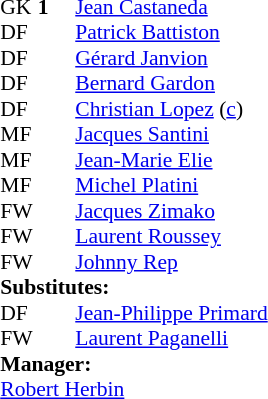<table style="font-size: 90%" cellspacing="0" cellpadding="0" align=center>
<tr>
<td colspan=4></td>
</tr>
<tr>
<th width=25></th>
<th width=25></th>
</tr>
<tr>
<td>GK</td>
<td><strong>1</strong></td>
<td> <a href='#'>Jean Castaneda</a></td>
</tr>
<tr>
<td>DF</td>
<td><strong> </strong></td>
<td> <a href='#'>Patrick Battiston</a></td>
</tr>
<tr>
<td>DF</td>
<td><strong> </strong></td>
<td> <a href='#'>Gérard Janvion</a></td>
</tr>
<tr>
<td>DF</td>
<td><strong> </strong></td>
<td> <a href='#'>Bernard Gardon</a></td>
<td></td>
<td></td>
</tr>
<tr>
<td>DF</td>
<td><strong> </strong></td>
<td> <a href='#'>Christian Lopez</a> (<a href='#'>c</a>)</td>
</tr>
<tr>
<td>MF</td>
<td><strong> </strong></td>
<td> <a href='#'>Jacques Santini</a></td>
</tr>
<tr>
<td>MF</td>
<td><strong> </strong></td>
<td> <a href='#'>Jean-Marie Elie</a></td>
</tr>
<tr>
<td>MF</td>
<td><strong> </strong></td>
<td> <a href='#'>Michel Platini</a></td>
</tr>
<tr>
<td>FW</td>
<td><strong> </strong></td>
<td> <a href='#'>Jacques Zimako</a></td>
</tr>
<tr>
<td>FW</td>
<td><strong> </strong></td>
<td> <a href='#'>Laurent Roussey</a></td>
<td></td>
<td></td>
</tr>
<tr>
<td>FW</td>
<td><strong> </strong></td>
<td> <a href='#'>Johnny Rep</a></td>
</tr>
<tr>
<td colspan=3><strong>Substitutes:</strong></td>
</tr>
<tr>
<td>DF</td>
<td><strong> </strong></td>
<td> <a href='#'>Jean-Philippe Primard</a></td>
<td></td>
<td></td>
</tr>
<tr>
<td>FW</td>
<td><strong> </strong></td>
<td> <a href='#'>Laurent Paganelli</a></td>
<td></td>
<td></td>
</tr>
<tr>
<td colspan=3><strong>Manager:</strong></td>
</tr>
<tr>
<td colspan=4> <a href='#'>Robert Herbin</a></td>
</tr>
</table>
